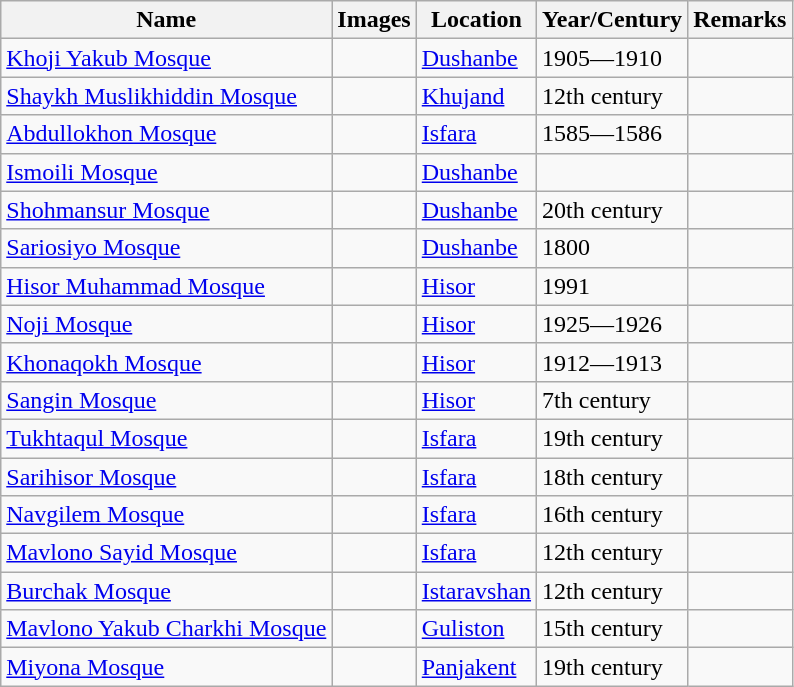<table class="wikitable sortable">
<tr>
<th>Name</th>
<th class=unsortable>Images</th>
<th>Location</th>
<th>Year/Century</th>
<th class=unsortable>Remarks</th>
</tr>
<tr valign=top>
<td><a href='#'>Khoji Yakub Mosque</a></td>
<td></td>
<td><a href='#'>Dushanbe</a></td>
<td>1905—1910</td>
<td></td>
</tr>
<tr valign=top>
<td><a href='#'>Shaykh Muslikhiddin Mosque</a></td>
<td></td>
<td><a href='#'>Khujand</a></td>
<td>12th century</td>
<td></td>
</tr>
<tr valign=top>
<td><a href='#'>Abdullokhon Mosque</a></td>
<td></td>
<td><a href='#'>Isfara</a></td>
<td>1585—1586</td>
<td></td>
</tr>
<tr valign=top>
<td><a href='#'>Ismoili Mosque</a></td>
<td></td>
<td><a href='#'>Dushanbe</a></td>
<td></td>
<td></td>
</tr>
<tr valign=top>
<td><a href='#'>Shohmansur Mosque</a></td>
<td></td>
<td><a href='#'>Dushanbe</a></td>
<td>20th century</td>
<td></td>
</tr>
<tr valign=top>
<td><a href='#'>Sariosiyo Mosque</a></td>
<td></td>
<td><a href='#'>Dushanbe</a></td>
<td>1800</td>
<td></td>
</tr>
<tr valign=top>
<td><a href='#'>Hisor Muhammad Mosque</a></td>
<td></td>
<td><a href='#'>Hisor</a></td>
<td>1991</td>
<td></td>
</tr>
<tr valign=top>
<td><a href='#'>Noji Mosque</a></td>
<td></td>
<td><a href='#'>Hisor</a></td>
<td>1925—1926</td>
<td></td>
</tr>
<tr valign=top>
<td><a href='#'>Khonaqokh Mosque</a></td>
<td></td>
<td><a href='#'>Hisor</a></td>
<td>1912—1913</td>
<td></td>
</tr>
<tr valign=top>
<td><a href='#'>Sangin Mosque</a></td>
<td></td>
<td><a href='#'>Hisor</a></td>
<td>7th century</td>
<td></td>
</tr>
<tr valign=top>
<td><a href='#'>Tukhtaqul Mosque</a></td>
<td></td>
<td><a href='#'>Isfara</a></td>
<td>19th century</td>
<td></td>
</tr>
<tr valign=top>
<td><a href='#'>Sarihisor Mosque</a></td>
<td></td>
<td><a href='#'>Isfara</a></td>
<td>18th century</td>
<td></td>
</tr>
<tr valign=top>
<td><a href='#'>Navgilem Mosque</a></td>
<td></td>
<td><a href='#'>Isfara</a></td>
<td>16th century</td>
<td></td>
</tr>
<tr valign=top>
<td><a href='#'>Mavlono Sayid Mosque</a></td>
<td></td>
<td><a href='#'>Isfara</a></td>
<td>12th century</td>
<td></td>
</tr>
<tr valign=top>
<td><a href='#'>Burchak Mosque</a></td>
<td></td>
<td><a href='#'>Istaravshan</a></td>
<td>12th century</td>
<td></td>
</tr>
<tr valign=top>
<td><a href='#'>Mavlono Yakub Charkhi Mosque</a></td>
<td></td>
<td><a href='#'>Guliston</a></td>
<td>15th century</td>
<td></td>
</tr>
<tr valign=top>
<td><a href='#'>Miyona Mosque</a></td>
<td></td>
<td><a href='#'>Panjakent</a></td>
<td>19th century</td>
<td></td>
</tr>
</table>
